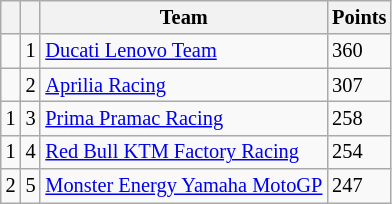<table class="wikitable" style="font-size: 85%;">
<tr>
<th></th>
<th></th>
<th>Team</th>
<th>Points</th>
</tr>
<tr>
<td></td>
<td align=center>1</td>
<td> <a href='#'>Ducati Lenovo Team</a></td>
<td align=left>360</td>
</tr>
<tr>
<td></td>
<td align=center>2</td>
<td> <a href='#'>Aprilia Racing</a></td>
<td align=left>307</td>
</tr>
<tr>
<td> 1</td>
<td align=center>3</td>
<td> <a href='#'>Prima Pramac Racing</a></td>
<td align=left>258</td>
</tr>
<tr>
<td> 1</td>
<td align=center>4</td>
<td> <a href='#'>Red Bull KTM Factory Racing</a></td>
<td align=left>254</td>
</tr>
<tr>
<td> 2</td>
<td align=center>5</td>
<td> <a href='#'>Monster Energy Yamaha MotoGP</a></td>
<td align=left>247</td>
</tr>
</table>
